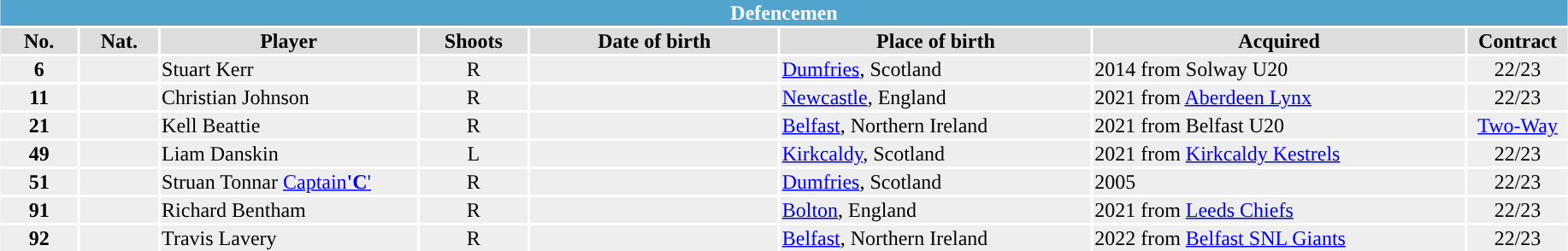<table class="toccolours"  style="width:97%; clear:both; margin:1.5em auto; text-align:center;">
<tr style="background:#ddd;">
<th colspan="11" style="background:#51a4cd; color:white;”">Defencemen</th>
</tr>
<tr style="background:#ddd;">
<th width=5%>No.</th>
<th width=5%>Nat.</th>
<th !width=22%>Player</th>
<th width=7%>Shoots</th>
<th width=16%>Date of birth</th>
<th width=20%>Place of birth</th>
<th width=24%>Acquired</th>
<td><strong>Contract</strong></td>
</tr>
<tr style="background:#eee;">
<td><strong>6</strong></td>
<td></td>
<td align=left>Stuart Kerr</td>
<td>R</td>
<td align=left></td>
<td align=left><a href='#'>Dumfries</a>, Scotland</td>
<td align=left>2014 from Solway U20</td>
<td>22/23</td>
</tr>
<tr style="background:#eee;">
<td><strong>11</strong></td>
<td></td>
<td align=left>Christian Johnson</td>
<td>R</td>
<td align=left></td>
<td align=left><a href='#'>Newcastle</a>, England</td>
<td align=left>2021 from <a href='#'>Aberdeen Lynx</a></td>
<td>22/23</td>
</tr>
<tr style="background:#eee;">
<td><strong>21</strong></td>
<td></td>
<td align=left>Kell Beattie</td>
<td>R</td>
<td align=left></td>
<td align=left><a href='#'>Belfast</a>, Northern Ireland</td>
<td align=left>2021 from Belfast U20</td>
<td><a href='#'>Two-Way</a></td>
</tr>
<tr style="background:#eee;">
<td><strong>49</strong></td>
<td></td>
<td align=left>Liam Danskin</td>
<td>L</td>
<td align=left></td>
<td align=left><a href='#'>Kirkcaldy</a>, Scotland</td>
<td align=left>2021 from <a href='#'>Kirkcaldy Kestrels</a></td>
<td>22/23</td>
</tr>
<tr style="background:#eee;">
<td><strong>51</strong></td>
<td></td>
<td align=left>Struan Tonnar <a href='#'>Captain</a><a href='#'><strong>'C</strong>'</a></td>
<td>R</td>
<td align=left></td>
<td align=left><a href='#'>Dumfries</a>, Scotland</td>
<td align=left>2005</td>
<td>22/23</td>
</tr>
<tr style="background:#eee;">
<td><strong>91</strong></td>
<td></td>
<td align=left>Richard Bentham</td>
<td>R</td>
<td align=left></td>
<td align=left><a href='#'>Bolton</a>, England</td>
<td align=left>2021 from <a href='#'>Leeds Chiefs</a></td>
<td>22/23</td>
</tr>
<tr style="background:#eee;">
<td><strong>92</strong></td>
<td></td>
<td align=left>Travis Lavery</td>
<td>R</td>
<td align=left></td>
<td align=left><a href='#'>Belfast</a>, Northern Ireland</td>
<td align=left>2022 from <a href='#'>Belfast SNL Giants</a></td>
<td>22/23</td>
</tr>
</table>
